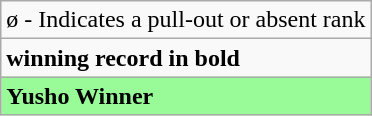<table class="wikitable">
<tr>
<td>ø - Indicates a pull-out or absent rank</td>
</tr>
<tr>
<td><strong>winning record in bold</strong></td>
</tr>
<tr>
<td style="background: PaleGreen;"><strong>Yusho Winner</strong></td>
</tr>
</table>
